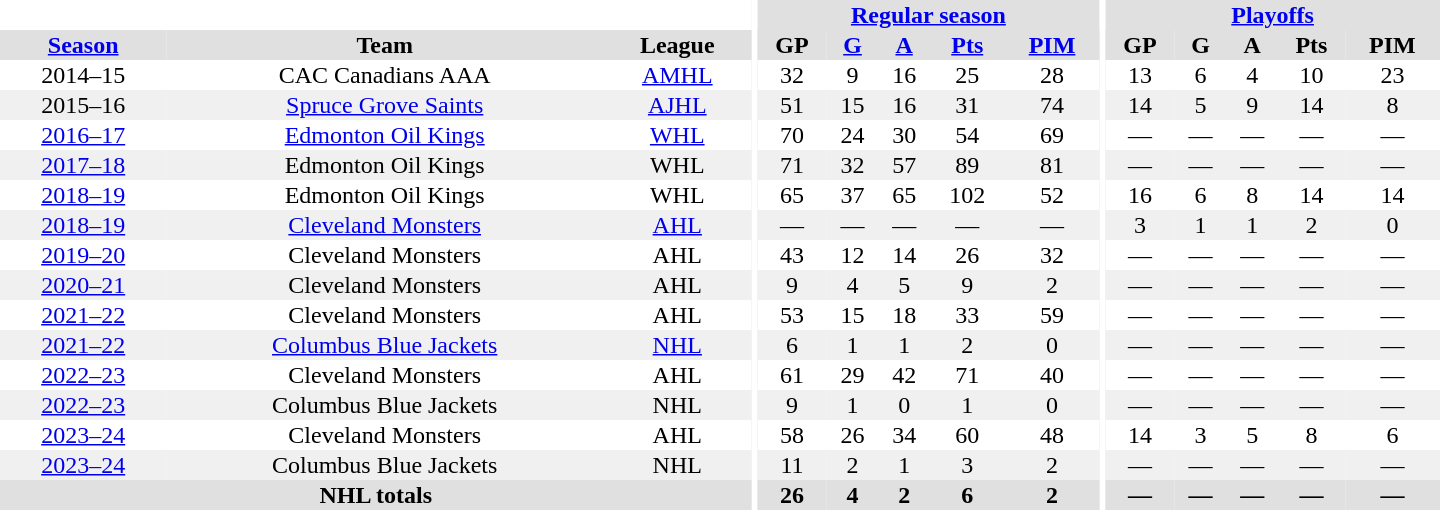<table border="0" cellpadding="1" cellspacing="0" style="text-align:center; width:60em">
<tr bgcolor="#e0e0e0">
<th colspan="3" bgcolor="#ffffff"></th>
<th rowspan="99" bgcolor="#ffffff"></th>
<th colspan="5"><a href='#'>Regular season</a></th>
<th rowspan="99" bgcolor="#ffffff"></th>
<th colspan="5"><a href='#'>Playoffs</a></th>
</tr>
<tr bgcolor="#e0e0e0">
<th><a href='#'>Season</a></th>
<th>Team</th>
<th>League</th>
<th>GP</th>
<th><a href='#'>G</a></th>
<th><a href='#'>A</a></th>
<th><a href='#'>Pts</a></th>
<th><a href='#'>PIM</a></th>
<th>GP</th>
<th>G</th>
<th>A</th>
<th>Pts</th>
<th>PIM</th>
</tr>
<tr>
<td>2014–15</td>
<td>CAC Canadians AAA</td>
<td><a href='#'>AMHL</a></td>
<td>32</td>
<td>9</td>
<td>16</td>
<td>25</td>
<td>28</td>
<td>13</td>
<td>6</td>
<td>4</td>
<td>10</td>
<td>23</td>
</tr>
<tr bgcolor="#f0f0f0">
<td>2015–16</td>
<td><a href='#'>Spruce Grove Saints</a></td>
<td><a href='#'>AJHL</a></td>
<td>51</td>
<td>15</td>
<td>16</td>
<td>31</td>
<td>74</td>
<td>14</td>
<td>5</td>
<td>9</td>
<td>14</td>
<td>8</td>
</tr>
<tr>
<td><a href='#'>2016–17</a></td>
<td><a href='#'>Edmonton Oil Kings</a></td>
<td><a href='#'>WHL</a></td>
<td>70</td>
<td>24</td>
<td>30</td>
<td>54</td>
<td>69</td>
<td>—</td>
<td>—</td>
<td>—</td>
<td>—</td>
<td>—</td>
</tr>
<tr bgcolor="#f0f0f0">
<td><a href='#'>2017–18</a></td>
<td>Edmonton Oil Kings</td>
<td>WHL</td>
<td>71</td>
<td>32</td>
<td>57</td>
<td>89</td>
<td>81</td>
<td>—</td>
<td>—</td>
<td>—</td>
<td>—</td>
<td>—</td>
</tr>
<tr>
<td><a href='#'>2018–19</a></td>
<td>Edmonton Oil Kings</td>
<td>WHL</td>
<td>65</td>
<td>37</td>
<td>65</td>
<td>102</td>
<td>52</td>
<td>16</td>
<td>6</td>
<td>8</td>
<td>14</td>
<td>14</td>
</tr>
<tr bgcolor="#f0f0f0">
<td><a href='#'>2018–19</a></td>
<td><a href='#'>Cleveland Monsters</a></td>
<td><a href='#'>AHL</a></td>
<td>—</td>
<td>—</td>
<td>—</td>
<td>—</td>
<td>—</td>
<td>3</td>
<td>1</td>
<td>1</td>
<td>2</td>
<td>0</td>
</tr>
<tr>
<td><a href='#'>2019–20</a></td>
<td>Cleveland Monsters</td>
<td>AHL</td>
<td>43</td>
<td>12</td>
<td>14</td>
<td>26</td>
<td>32</td>
<td>—</td>
<td>—</td>
<td>—</td>
<td>—</td>
<td>—</td>
</tr>
<tr bgcolor="#f0f0f0">
<td><a href='#'>2020–21</a></td>
<td>Cleveland Monsters</td>
<td>AHL</td>
<td>9</td>
<td>4</td>
<td>5</td>
<td>9</td>
<td>2</td>
<td>—</td>
<td>—</td>
<td>—</td>
<td>—</td>
<td>—</td>
</tr>
<tr>
<td><a href='#'>2021–22</a></td>
<td>Cleveland Monsters</td>
<td>AHL</td>
<td>53</td>
<td>15</td>
<td>18</td>
<td>33</td>
<td>59</td>
<td>—</td>
<td>—</td>
<td>—</td>
<td>—</td>
<td>—</td>
</tr>
<tr bgcolor="#f0f0f0">
<td><a href='#'>2021–22</a></td>
<td><a href='#'>Columbus Blue Jackets</a></td>
<td><a href='#'>NHL</a></td>
<td>6</td>
<td>1</td>
<td>1</td>
<td>2</td>
<td>0</td>
<td>—</td>
<td>—</td>
<td>—</td>
<td>—</td>
<td>—</td>
</tr>
<tr>
<td><a href='#'>2022–23</a></td>
<td>Cleveland Monsters</td>
<td>AHL</td>
<td>61</td>
<td>29</td>
<td>42</td>
<td>71</td>
<td>40</td>
<td>—</td>
<td>—</td>
<td>—</td>
<td>—</td>
<td>—</td>
</tr>
<tr bgcolor="#f0f0f0">
<td><a href='#'>2022–23</a></td>
<td>Columbus Blue Jackets</td>
<td>NHL</td>
<td>9</td>
<td>1</td>
<td>0</td>
<td>1</td>
<td>0</td>
<td>—</td>
<td>—</td>
<td>—</td>
<td>—</td>
<td>—</td>
</tr>
<tr>
<td><a href='#'>2023–24</a></td>
<td>Cleveland Monsters</td>
<td>AHL</td>
<td>58</td>
<td>26</td>
<td>34</td>
<td>60</td>
<td>48</td>
<td>14</td>
<td>3</td>
<td>5</td>
<td>8</td>
<td>6</td>
</tr>
<tr bgcolor="#f0f0f0">
<td><a href='#'>2023–24</a></td>
<td>Columbus Blue Jackets</td>
<td>NHL</td>
<td>11</td>
<td>2</td>
<td>1</td>
<td>3</td>
<td>2</td>
<td>—</td>
<td>—</td>
<td>—</td>
<td>—</td>
<td>—</td>
</tr>
<tr bgcolor="#e0e0e0">
<th colspan="3">NHL totals</th>
<th>26</th>
<th>4</th>
<th>2</th>
<th>6</th>
<th>2</th>
<th>—</th>
<th>—</th>
<th>—</th>
<th>—</th>
<th>—</th>
</tr>
</table>
